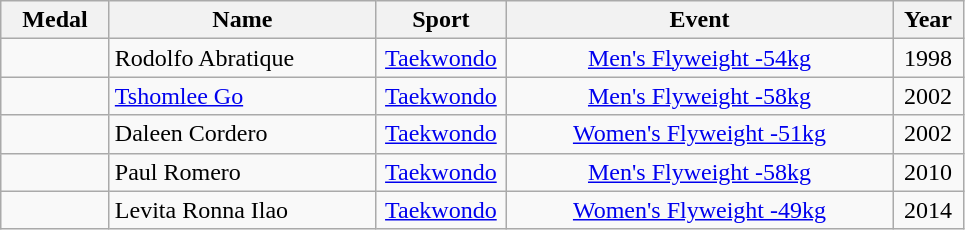<table class="wikitable"  style="font-size:100%;  text-align:center;">
<tr>
<th width="65">Medal</th>
<th width="170">Name</th>
<th width="80">Sport</th>
<th width="250">Event</th>
<th width="40">Year</th>
</tr>
<tr>
<td></td>
<td align=left>Rodolfo Abratique</td>
<td><a href='#'>Taekwondo</a></td>
<td><a href='#'>Men's Flyweight -54kg</a></td>
<td>1998</td>
</tr>
<tr>
<td></td>
<td align=left><a href='#'>Tshomlee Go</a></td>
<td><a href='#'>Taekwondo</a></td>
<td><a href='#'>Men's Flyweight -58kg</a></td>
<td>2002</td>
</tr>
<tr>
<td></td>
<td align=left>Daleen Cordero</td>
<td><a href='#'>Taekwondo</a></td>
<td><a href='#'>Women's Flyweight -51kg</a></td>
<td>2002</td>
</tr>
<tr>
<td></td>
<td align=left>Paul Romero</td>
<td><a href='#'>Taekwondo</a></td>
<td><a href='#'>Men's Flyweight -58kg</a></td>
<td>2010</td>
</tr>
<tr>
<td></td>
<td align=left>Levita Ronna Ilao</td>
<td><a href='#'>Taekwondo</a></td>
<td><a href='#'>Women's Flyweight -49kg</a></td>
<td>2014</td>
</tr>
</table>
